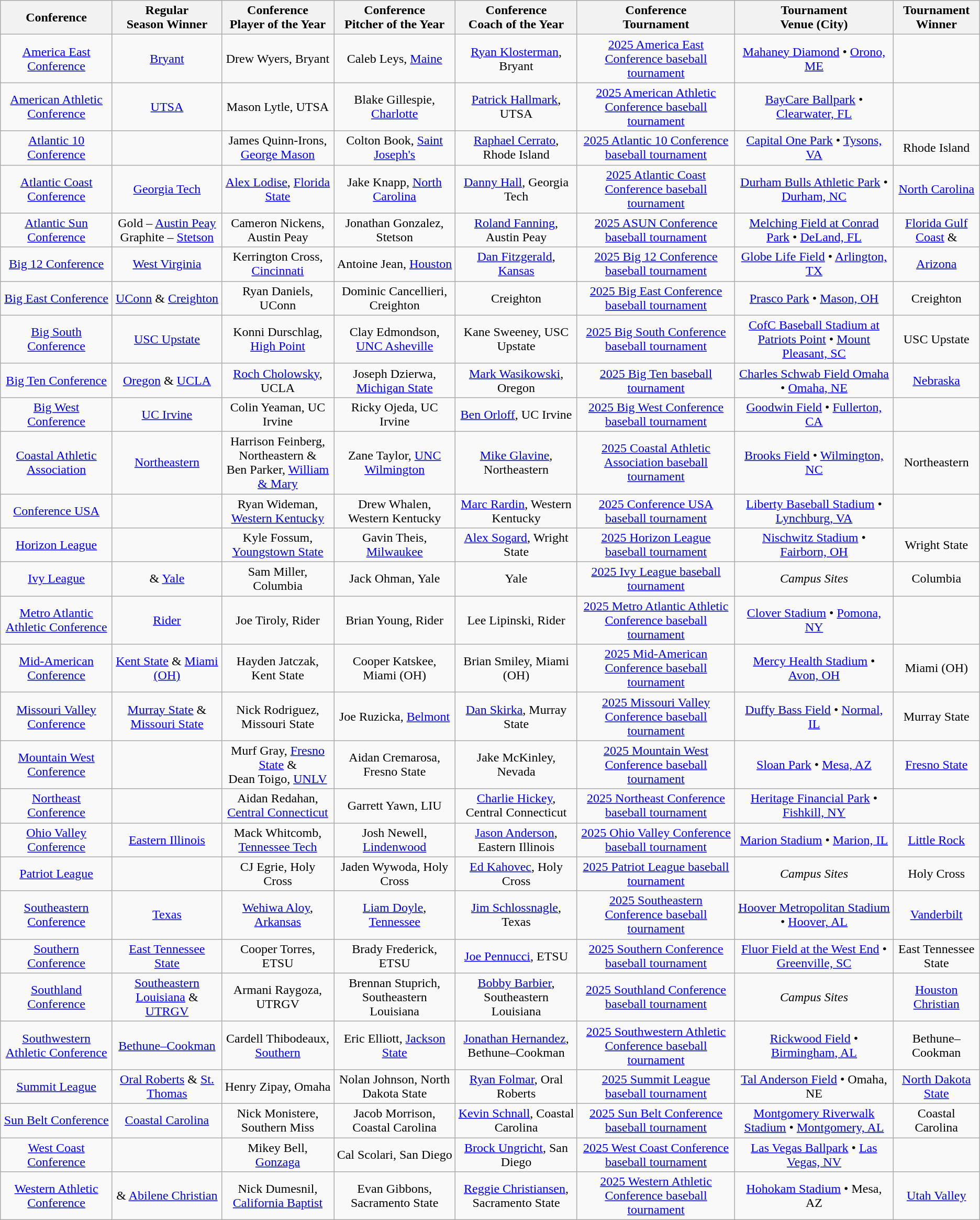<table class="wikitable" style="text-align:center;">
<tr>
<th>Conference</th>
<th>Regular <br> Season Winner</th>
<th>Conference <br> Player of the Year</th>
<th>Conference<br>Pitcher of the Year</th>
<th>Conference <br> Coach of the Year</th>
<th>Conference <br> Tournament</th>
<th>Tournament <br> Venue (City)</th>
<th>Tournament <br> Winner</th>
</tr>
<tr>
<td><a href='#'>America East Conference</a></td>
<td><a href='#'>Bryant</a></td>
<td>Drew Wyers, Bryant</td>
<td>Caleb Leys, <a href='#'>Maine</a></td>
<td><a href='#'>Ryan Klosterman</a>, Bryant</td>
<td><a href='#'>2025 America East Conference baseball tournament</a></td>
<td><a href='#'>Mahaney Diamond</a> • <a href='#'>Orono, ME</a></td>
<td></td>
</tr>
<tr>
<td><a href='#'>American Athletic Conference</a></td>
<td><a href='#'>UTSA</a></td>
<td>Mason Lytle, UTSA</td>
<td>Blake Gillespie, <a href='#'>Charlotte</a></td>
<td><a href='#'>Patrick Hallmark</a>, UTSA</td>
<td><a href='#'>2025 American Athletic Conference baseball tournament</a></td>
<td><a href='#'>BayCare Ballpark</a> • <a href='#'>Clearwater, FL</a></td>
<td></td>
</tr>
<tr>
<td><a href='#'>Atlantic 10 Conference</a></td>
<td></td>
<td>James Quinn-Irons, <a href='#'>George Mason</a></td>
<td>Colton Book, <a href='#'>Saint Joseph's</a></td>
<td><a href='#'>Raphael Cerrato</a>, Rhode Island</td>
<td><a href='#'>2025 Atlantic 10 Conference baseball tournament</a></td>
<td><a href='#'>Capital One Park</a> • <a href='#'>Tysons, VA</a></td>
<td>Rhode Island</td>
</tr>
<tr>
<td><a href='#'>Atlantic Coast Conference</a></td>
<td><a href='#'>Georgia Tech</a></td>
<td><a href='#'>Alex Lodise</a>, <a href='#'>Florida State</a></td>
<td>Jake Knapp, <a href='#'>North Carolina</a></td>
<td><a href='#'>Danny Hall</a>, Georgia Tech</td>
<td><a href='#'>2025 Atlantic Coast Conference baseball tournament</a></td>
<td><a href='#'>Durham Bulls Athletic Park</a> • <a href='#'>Durham, NC</a></td>
<td><a href='#'>North Carolina</a></td>
</tr>
<tr>
<td><a href='#'>Atlantic Sun Conference</a></td>
<td>Gold – <a href='#'>Austin Peay</a><br>Graphite – <a href='#'>Stetson</a></td>
<td>Cameron Nickens, Austin Peay</td>
<td>Jonathan Gonzalez, Stetson</td>
<td><a href='#'>Roland Fanning</a>, Austin Peay</td>
<td><a href='#'>2025 ASUN Conference baseball tournament</a></td>
<td><a href='#'>Melching Field at Conrad Park</a> • <a href='#'>DeLand, FL</a></td>
<td><a href='#'>Florida Gulf Coast</a> & </td>
</tr>
<tr>
<td><a href='#'>Big 12 Conference</a></td>
<td><a href='#'>West Virginia</a></td>
<td>Kerrington Cross, <a href='#'>Cincinnati</a></td>
<td>Antoine Jean, <a href='#'>Houston</a></td>
<td><a href='#'>Dan Fitzgerald</a>, <a href='#'>Kansas</a></td>
<td><a href='#'>2025 Big 12 Conference baseball tournament</a></td>
<td><a href='#'>Globe Life Field</a> • <a href='#'>Arlington, TX</a></td>
<td><a href='#'>Arizona</a></td>
</tr>
<tr>
<td><a href='#'>Big East Conference</a></td>
<td><a href='#'>UConn</a> & <a href='#'>Creighton</a></td>
<td>Ryan Daniels, UConn</td>
<td>Dominic Cancellieri, Creighton</td>
<td>Creighton</td>
<td><a href='#'>2025 Big East Conference baseball tournament</a></td>
<td><a href='#'>Prasco Park</a> • <a href='#'>Mason, OH</a></td>
<td>Creighton</td>
</tr>
<tr>
<td><a href='#'>Big South Conference</a></td>
<td><a href='#'>USC Upstate</a></td>
<td>Konni Durschlag, <a href='#'>High Point</a></td>
<td>Clay Edmondson, <a href='#'>UNC Asheville</a></td>
<td>Kane Sweeney, USC Upstate</td>
<td><a href='#'>2025 Big South Conference baseball tournament</a></td>
<td><a href='#'>CofC Baseball Stadium at Patriots Point</a> • <a href='#'>Mount Pleasant, SC</a></td>
<td>USC Upstate</td>
</tr>
<tr>
<td><a href='#'>Big Ten Conference</a></td>
<td><a href='#'>Oregon</a> & <a href='#'>UCLA</a></td>
<td><a href='#'>Roch Cholowsky</a>, UCLA</td>
<td>Joseph Dzierwa, <a href='#'>Michigan State</a></td>
<td><a href='#'>Mark Wasikowski</a>, Oregon</td>
<td><a href='#'>2025 Big Ten baseball tournament</a></td>
<td><a href='#'>Charles Schwab Field Omaha</a> • <a href='#'>Omaha, NE</a></td>
<td><a href='#'>Nebraska</a></td>
</tr>
<tr>
<td><a href='#'>Big West Conference</a></td>
<td><a href='#'>UC Irvine</a></td>
<td>Colin Yeaman, UC Irvine</td>
<td>Ricky Ojeda, UC Irvine</td>
<td><a href='#'>Ben Orloff</a>, UC Irvine</td>
<td><a href='#'>2025 Big West Conference baseball tournament</a></td>
<td><a href='#'>Goodwin Field</a> • <a href='#'>Fullerton, CA</a></td>
<td></td>
</tr>
<tr>
<td><a href='#'>Coastal Athletic Association</a></td>
<td><a href='#'>Northeastern</a></td>
<td>Harrison Feinberg, Northeastern &<br>Ben Parker, <a href='#'>William & Mary</a></td>
<td>Zane Taylor, <a href='#'>UNC Wilmington</a></td>
<td><a href='#'>Mike Glavine</a>, Northeastern</td>
<td><a href='#'>2025 Coastal Athletic Association baseball tournament</a></td>
<td><a href='#'>Brooks Field</a> • <a href='#'>Wilmington, NC</a></td>
<td>Northeastern</td>
</tr>
<tr>
<td><a href='#'>Conference USA</a></td>
<td></td>
<td>Ryan Wideman, <a href='#'>Western Kentucky</a></td>
<td>Drew Whalen, Western Kentucky</td>
<td><a href='#'>Marc Rardin</a>, Western Kentucky</td>
<td><a href='#'>2025 Conference USA baseball tournament</a></td>
<td><a href='#'>Liberty Baseball Stadium</a> • <a href='#'>Lynchburg, VA</a></td>
<td></td>
</tr>
<tr>
<td><a href='#'>Horizon League</a></td>
<td></td>
<td>Kyle Fossum, <a href='#'>Youngstown State</a></td>
<td>Gavin Theis, <a href='#'>Milwaukee</a></td>
<td><a href='#'>Alex Sogard</a>, Wright State</td>
<td><a href='#'>2025 Horizon League baseball tournament</a></td>
<td><a href='#'>Nischwitz Stadium</a> • <a href='#'>Fairborn, OH</a></td>
<td>Wright State</td>
</tr>
<tr>
<td><a href='#'>Ivy League</a></td>
<td> & <a href='#'>Yale</a></td>
<td>Sam Miller, Columbia</td>
<td>Jack Ohman, Yale</td>
<td>Yale</td>
<td><a href='#'>2025 Ivy League baseball tournament</a></td>
<td><em>Campus Sites</em></td>
<td>Columbia</td>
</tr>
<tr>
<td><a href='#'>Metro Atlantic Athletic Conference</a></td>
<td><a href='#'>Rider</a></td>
<td>Joe Tiroly, Rider</td>
<td>Brian Young, Rider</td>
<td>Lee Lipinski, Rider</td>
<td><a href='#'>2025 Metro Atlantic Athletic Conference baseball tournament</a></td>
<td><a href='#'>Clover Stadium</a> • <a href='#'>Pomona, NY</a></td>
<td></td>
</tr>
<tr>
<td><a href='#'>Mid-American Conference</a></td>
<td><a href='#'>Kent State</a> & <a href='#'>Miami (OH)</a></td>
<td>Hayden Jatczak, Kent State</td>
<td>Cooper Katskee, Miami (OH)</td>
<td>Brian Smiley, Miami (OH)</td>
<td><a href='#'>2025 Mid-American Conference baseball tournament</a></td>
<td><a href='#'>Mercy Health Stadium</a> • <a href='#'>Avon, OH</a></td>
<td>Miami (OH)</td>
</tr>
<tr>
<td><a href='#'>Missouri Valley Conference</a></td>
<td><a href='#'>Murray State</a> & <a href='#'>Missouri State</a></td>
<td>Nick Rodriguez, Missouri State</td>
<td>Joe Ruzicka, <a href='#'>Belmont</a></td>
<td><a href='#'>Dan Skirka</a>, Murray State</td>
<td><a href='#'>2025 Missouri Valley Conference baseball tournament</a></td>
<td><a href='#'>Duffy Bass Field</a> • <a href='#'>Normal, IL</a></td>
<td>Murray State</td>
</tr>
<tr>
<td><a href='#'>Mountain West Conference</a></td>
<td></td>
<td>Murf Gray, <a href='#'>Fresno State</a> &<br>Dean Toigo, <a href='#'>UNLV</a></td>
<td>Aidan Cremarosa, Fresno State</td>
<td>Jake McKinley, Nevada</td>
<td><a href='#'>2025 Mountain West Conference baseball tournament</a></td>
<td><a href='#'>Sloan Park</a> • <a href='#'>Mesa, AZ</a></td>
<td><a href='#'>Fresno State</a></td>
</tr>
<tr>
<td><a href='#'>Northeast Conference</a></td>
<td></td>
<td>Aidan Redahan, <a href='#'>Central Connecticut</a></td>
<td>Garrett Yawn, LIU</td>
<td><a href='#'>Charlie Hickey</a>, Central Connecticut</td>
<td><a href='#'>2025 Northeast Conference baseball tournament</a></td>
<td><a href='#'>Heritage Financial Park</a> • <a href='#'>Fishkill, NY</a></td>
<td></td>
</tr>
<tr>
<td><a href='#'>Ohio Valley Conference</a></td>
<td><a href='#'>Eastern Illinois</a></td>
<td>Mack Whitcomb, <a href='#'>Tennessee Tech</a></td>
<td>Josh Newell, <a href='#'>Lindenwood</a></td>
<td><a href='#'>Jason Anderson</a>, Eastern Illinois</td>
<td><a href='#'>2025 Ohio Valley Conference baseball tournament</a></td>
<td><a href='#'>Marion Stadium</a> • <a href='#'>Marion, IL</a></td>
<td><a href='#'>Little Rock</a></td>
</tr>
<tr>
<td><a href='#'>Patriot League</a></td>
<td></td>
<td>CJ Egrie, Holy Cross</td>
<td>Jaden Wywoda, Holy Cross</td>
<td><a href='#'>Ed Kahovec</a>, Holy Cross</td>
<td><a href='#'>2025 Patriot League baseball tournament</a></td>
<td><em>Campus Sites</em></td>
<td>Holy Cross</td>
</tr>
<tr>
<td><a href='#'>Southeastern Conference</a></td>
<td><a href='#'>Texas</a></td>
<td><a href='#'>Wehiwa Aloy</a>, <a href='#'>Arkansas</a></td>
<td><a href='#'>Liam Doyle</a>, <a href='#'>Tennessee</a></td>
<td><a href='#'>Jim Schlossnagle</a>, Texas</td>
<td><a href='#'>2025 Southeastern Conference baseball tournament</a></td>
<td><a href='#'>Hoover Metropolitan Stadium</a> • <a href='#'>Hoover, AL</a></td>
<td><a href='#'>Vanderbilt</a></td>
</tr>
<tr>
<td><a href='#'>Southern Conference</a></td>
<td><a href='#'>East Tennessee State</a></td>
<td>Cooper Torres, ETSU</td>
<td>Brady Frederick, ETSU</td>
<td><a href='#'>Joe Pennucci</a>, ETSU</td>
<td><a href='#'>2025 Southern Conference baseball tournament</a></td>
<td><a href='#'>Fluor Field at the West End</a> • <a href='#'>Greenville, SC</a></td>
<td>East Tennessee State</td>
</tr>
<tr>
<td><a href='#'>Southland Conference</a></td>
<td><a href='#'>Southeastern Louisiana</a> & <a href='#'>UTRGV</a></td>
<td>Armani Raygoza, UTRGV</td>
<td>Brennan Stuprich, Southeastern Louisiana</td>
<td><a href='#'>Bobby Barbier</a>, Southeastern Louisiana</td>
<td><a href='#'>2025 Southland Conference baseball tournament</a></td>
<td><em>Campus Sites</em></td>
<td><a href='#'>Houston Christian</a></td>
</tr>
<tr>
<td><a href='#'>Southwestern Athletic Conference</a></td>
<td><a href='#'>Bethune–Cookman</a></td>
<td>Cardell Thibodeaux, <a href='#'>Southern</a></td>
<td>Eric Elliott, <a href='#'>Jackson State</a></td>
<td><a href='#'>Jonathan Hernandez</a>, Bethune–Cookman</td>
<td><a href='#'>2025 Southwestern Athletic Conference baseball tournament</a></td>
<td><a href='#'>Rickwood Field</a> • <a href='#'>Birmingham, AL</a></td>
<td>Bethune–Cookman</td>
</tr>
<tr>
<td><a href='#'>Summit League</a></td>
<td><a href='#'>Oral Roberts</a> & <a href='#'>St. Thomas</a></td>
<td>Henry Zipay, Omaha</td>
<td>Nolan Johnson, North Dakota State</td>
<td><a href='#'>Ryan Folmar</a>, Oral Roberts</td>
<td><a href='#'>2025 Summit League baseball tournament</a></td>
<td><a href='#'>Tal Anderson Field</a> • Omaha, NE</td>
<td><a href='#'>North Dakota State</a></td>
</tr>
<tr>
<td><a href='#'>Sun Belt Conference</a></td>
<td><a href='#'>Coastal Carolina</a></td>
<td>Nick Monistere, Southern Miss</td>
<td>Jacob Morrison, Coastal Carolina</td>
<td><a href='#'>Kevin Schnall</a>, Coastal Carolina</td>
<td><a href='#'>2025 Sun Belt Conference baseball tournament</a></td>
<td><a href='#'>Montgomery Riverwalk Stadium</a> • <a href='#'>Montgomery, AL</a></td>
<td>Coastal Carolina</td>
</tr>
<tr>
<td><a href='#'>West Coast Conference</a></td>
<td></td>
<td>Mikey Bell, <a href='#'>Gonzaga</a></td>
<td>Cal Scolari, San Diego</td>
<td><a href='#'>Brock Ungricht</a>, San Diego</td>
<td><a href='#'>2025 West Coast Conference baseball tournament</a></td>
<td><a href='#'>Las Vegas Ballpark</a> • <a href='#'>Las Vegas, NV</a></td>
<td></td>
</tr>
<tr>
<td><a href='#'>Western Athletic Conference</a></td>
<td> & <a href='#'>Abilene Christian</a></td>
<td>Nick Dumesnil, <a href='#'>California Baptist</a></td>
<td>Evan Gibbons, Sacramento State</td>
<td><a href='#'>Reggie Christiansen</a>, Sacramento State</td>
<td><a href='#'>2025 Western Athletic Conference baseball tournament</a></td>
<td><a href='#'>Hohokam Stadium</a> • Mesa, AZ</td>
<td><a href='#'>Utah Valley</a></td>
</tr>
</table>
